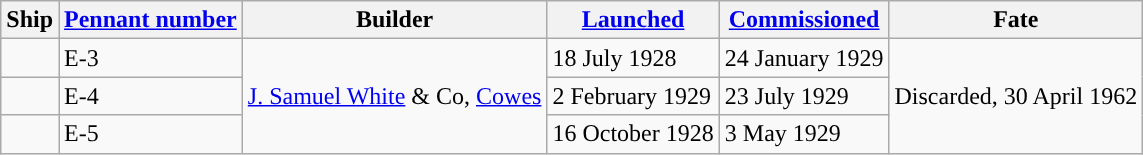<table class="wikitable plainrowheaders">
<tr>
<th scope="col”">Ship</th>
<th scope="col”"><a href='#'>Pennant number</a></th>
<th scope="col”">Builder</th>
<th scope="col”"><a href='#'>Launched</a></th>
<th scope="col”"><a href='#'>Commissioned</a></th>
<th scope="col”">Fate</th>
</tr>
<tr>
<td scope="row”"></td>
<td>E-3</td>
<td scope="rowgroup" rowspan="3"><a href='#'>J. Samuel White</a> & Co, <a href='#'>Cowes</a></td>
<td>18 July 1928</td>
<td>24 January 1929</td>
<td scope="rowgroup" rowspan="3">Discarded, 30 April 1962</td>
</tr>
<tr>
<td scope="row”"></td>
<td>E-4</td>
<td>2 February 1929</td>
<td>23 July 1929</td>
</tr>
<tr>
<td scope="row”"></td>
<td>E-5</td>
<td>16 October 1928</td>
<td>3 May 1929</td>
</tr>
</table>
